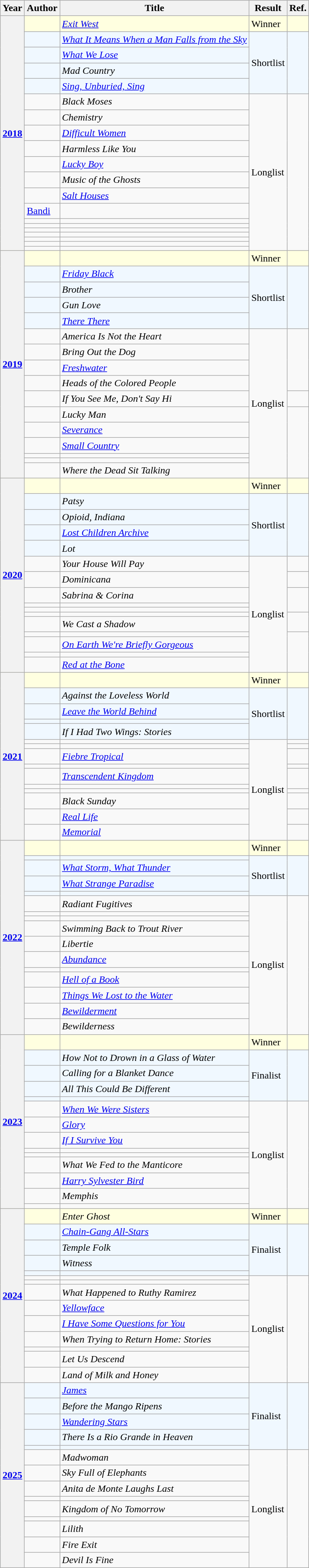<table class="wikitable sortable">
<tr>
<th>Year</th>
<th>Author</th>
<th>Title</th>
<th>Result</th>
<th>Ref.</th>
</tr>
<tr style=background:lightyellow; color:black>
<th rowspan="20"><a href='#'>2018</a></th>
<td></td>
<td><em><a href='#'>Exit West</a></em></td>
<td>Winner</td>
<td></td>
</tr>
<tr style="background:Aliceblue">
<td></td>
<td><em><a href='#'>What It Means When a Man Falls from the Sky</a></em></td>
<td rowspan="4">Shortlist</td>
<td rowspan="4"></td>
</tr>
<tr style="background:Aliceblue">
<td></td>
<td><em><a href='#'>What We Lose</a></em></td>
</tr>
<tr style="background:Aliceblue">
<td></td>
<td><em>Mad Country</em></td>
</tr>
<tr style="background:Aliceblue">
<td></td>
<td><em><a href='#'>Sing, Unburied, Sing</a></em></td>
</tr>
<tr>
<td></td>
<td><em>Black Moses</em></td>
<td rowspan="15">Longlist</td>
<td rowspan="15"></td>
</tr>
<tr>
<td></td>
<td><em>Chemistry</em></td>
</tr>
<tr>
<td></td>
<td><em><a href='#'>Difficult Women</a></em></td>
</tr>
<tr>
<td></td>
<td><em>Harmless Like You</em></td>
</tr>
<tr>
<td></td>
<td><em><a href='#'>Lucky Boy</a></em></td>
</tr>
<tr>
<td></td>
<td><em>Music of the Ghosts</em></td>
</tr>
<tr>
<td></td>
<td><em><a href='#'>Salt Houses</a></em></td>
</tr>
<tr>
<td><a href='#'>Bandi</a></td>
<td><em></em></td>
</tr>
<tr>
<td></td>
<td><em></em></td>
</tr>
<tr>
<td></td>
<td><em></em></td>
</tr>
<tr>
<td></td>
<td><em></em></td>
</tr>
<tr>
<td></td>
<td><em></em></td>
</tr>
<tr>
<td></td>
<td><em></em></td>
</tr>
<tr>
<td></td>
<td><em></em></td>
</tr>
<tr>
<td></td>
<td><em></em></td>
</tr>
<tr style=background:lightyellow; color:black>
<th rowspan="16"><a href='#'>2019</a></th>
<td></td>
<td><em></em></td>
<td>Winner</td>
<td></td>
</tr>
<tr style="background:Aliceblue">
<td></td>
<td><em><a href='#'>Friday Black</a></em></td>
<td rowspan="4">Shortlist</td>
<td rowspan="4"></td>
</tr>
<tr style="background:Aliceblue">
<td></td>
<td><em>Brother</em></td>
</tr>
<tr style="background:Aliceblue">
<td></td>
<td><em>Gun Love</em></td>
</tr>
<tr style="background:Aliceblue">
<td></td>
<td><em><a href='#'>There There</a></em></td>
</tr>
<tr>
<td></td>
<td><em>America Is Not the Heart</em></td>
<td rowspan="11">Longlist</td>
<td rowspan="4"></td>
</tr>
<tr>
<td></td>
<td><em>Bring Out the Dog</em></td>
</tr>
<tr>
<td></td>
<td><em><a href='#'>Freshwater</a></em></td>
</tr>
<tr>
<td></td>
<td><em>Heads of the Colored People</em></td>
</tr>
<tr>
<td></td>
<td><em>If You See Me, Don't Say Hi</em></td>
<td></td>
</tr>
<tr>
<td></td>
<td><em>Lucky Man</em></td>
<td rowspan="6"></td>
</tr>
<tr>
<td></td>
<td><em><a href='#'>Severance</a></em></td>
</tr>
<tr>
<td></td>
<td><em><a href='#'>Small Country</a></em></td>
</tr>
<tr>
<td></td>
<td><em></em></td>
</tr>
<tr>
<td></td>
<td><em></em></td>
</tr>
<tr>
<td></td>
<td><em>Where the Dead Sit Talking</em></td>
</tr>
<tr style=background:lightyellow; color:black>
<th rowspan="16"><a href='#'>2020</a></th>
<td></td>
<td><em></em></td>
<td>Winner</td>
<td></td>
</tr>
<tr style="background:Aliceblue">
<td></td>
<td><em>Patsy</em></td>
<td rowspan="4">Shortlist</td>
<td rowspan="4"></td>
</tr>
<tr style="background:Aliceblue">
<td></td>
<td><em>Opioid, Indiana</em></td>
</tr>
<tr style="background:Aliceblue">
<td></td>
<td><em><a href='#'>Lost Children Archive</a></em></td>
</tr>
<tr style="background:Aliceblue">
<td></td>
<td><em>Lot</em></td>
</tr>
<tr>
<td></td>
<td><em>Your House Will Pay</em></td>
<td rowspan="11">Longlist</td>
<td></td>
</tr>
<tr>
<td></td>
<td><em>Dominicana</em></td>
<td></td>
</tr>
<tr>
<td></td>
<td><em>Sabrina & Corina</em></td>
<td rowspan="3"></td>
</tr>
<tr>
<td></td>
<td><em></em></td>
</tr>
<tr>
<td></td>
<td><em></em></td>
</tr>
<tr>
<td></td>
<td><em></em></td>
<td rowspan="2"></td>
</tr>
<tr>
<td></td>
<td><em>We Cast a Shadow</em></td>
</tr>
<tr>
<td></td>
<td><em></em></td>
<td rowspan="4"></td>
</tr>
<tr>
<td></td>
<td><em><a href='#'>On Earth We're Briefly Gorgeous</a></em></td>
</tr>
<tr>
<td></td>
<td><em></em></td>
</tr>
<tr>
<td></td>
<td><em><a href='#'>Red at the Bone</a></em></td>
</tr>
<tr style=background:lightyellow; color:black>
<th rowspan="15"><a href='#'>2021</a></th>
<td></td>
<td><em></em></td>
<td>Winner</td>
<td></td>
</tr>
<tr style="background:Aliceblue">
<td></td>
<td><em>Against the Loveless World</em></td>
<td rowspan="4">Shortlist</td>
<td rowspan="4"></td>
</tr>
<tr style="background:Aliceblue">
<td></td>
<td><em><a href='#'>Leave the World Behind</a></em></td>
</tr>
<tr style="background:Aliceblue">
<td></td>
<td><em></em></td>
</tr>
<tr style="background:Aliceblue">
<td></td>
<td><em>If I Had Two Wings: Stories</em></td>
</tr>
<tr>
<td></td>
<td><em></em></td>
<td rowspan="10">Longlist</td>
<td><em></em></td>
</tr>
<tr>
<td></td>
<td><em></em></td>
<td></td>
</tr>
<tr>
<td></td>
<td><em><a href='#'>Fiebre Tropical</a></em></td>
<td><em></em></td>
</tr>
<tr>
<td></td>
<td><em></em></td>
<td></td>
</tr>
<tr>
<td></td>
<td><em><a href='#'>Transcendent Kingdom</a></em></td>
<td rowspan="2"><em></em></td>
</tr>
<tr>
<td></td>
<td><em></em></td>
</tr>
<tr>
<td></td>
<td><em></em></td>
<td></td>
</tr>
<tr>
<td></td>
<td><em>Black Sunday</em></td>
<td><em></em></td>
</tr>
<tr>
<td></td>
<td><em><a href='#'>Real Life</a></em></td>
<td></td>
</tr>
<tr>
<td></td>
<td><em><a href='#'>Memorial</a></em></td>
<td><em></em></td>
</tr>
<tr style=background:lightyellow; color:black>
<th rowspan="16"><a href='#'>2022</a></th>
<td></td>
<td><em></em></td>
<td>Winner</td>
<td></td>
</tr>
<tr style="background:Aliceblue">
<td></td>
<td><em></em></td>
<td rowspan="4">Shortlist</td>
<td rowspan="4"></td>
</tr>
<tr style="background:Aliceblue">
<td></td>
<td><em><a href='#'>What Storm, What Thunder</a></em></td>
</tr>
<tr style="background:Aliceblue">
<td></td>
<td><em><a href='#'>What Strange Paradise</a></em></td>
</tr>
<tr style="background:Aliceblue">
<td></td>
<td><em></em></td>
</tr>
<tr>
<td></td>
<td><em>Radiant Fugitives</em></td>
<td rowspan="11">Longlist</td>
<td rowspan="11"></td>
</tr>
<tr>
<td></td>
<td><em></em></td>
</tr>
<tr>
<td></td>
<td><em></em></td>
</tr>
<tr>
<td></td>
<td><em>Swimming Back to Trout River</em></td>
</tr>
<tr>
<td></td>
<td><em>Libertie</em></td>
</tr>
<tr>
<td></td>
<td><em><a href='#'>Abundance</a></em></td>
</tr>
<tr>
<td></td>
<td><em></em></td>
</tr>
<tr>
<td></td>
<td><em><a href='#'>Hell of a Book</a></em></td>
</tr>
<tr>
<td></td>
<td><em><a href='#'>Things We Lost to the Water</a></em></td>
</tr>
<tr>
<td></td>
<td><em><a href='#'>Bewilderment</a></em></td>
</tr>
<tr>
<td></td>
<td><em>Bewilderness</em></td>
</tr>
<tr style=background:lightyellow; color:black>
<th rowspan="14"><a href='#'>2023</a></th>
<td></td>
<td><em></em></td>
<td>Winner</td>
<td></td>
</tr>
<tr style="background:Aliceblue">
<td></td>
<td><em>How Not to Drown in a Glass of Water</em></td>
<td rowspan="4">Finalist</td>
<td rowspan="4"></td>
</tr>
<tr style="background:Aliceblue">
<td></td>
<td><em>Calling for a Blanket Dance</em></td>
</tr>
<tr style="background:Aliceblue">
<td></td>
<td><em>All This Could Be Different</em></td>
</tr>
<tr style="background:Aliceblue">
<td></td>
<td><em></em></td>
</tr>
<tr>
<td></td>
<td><em><a href='#'>When We Were Sisters</a></em></td>
<td rowspan="9">Longlist</td>
<td rowspan="9"></td>
</tr>
<tr>
<td></td>
<td><em><a href='#'>Glory</a></em></td>
</tr>
<tr>
<td></td>
<td><em><a href='#'>If I Survive You</a></em></td>
</tr>
<tr>
<td></td>
<td><em></em></td>
</tr>
<tr>
<td></td>
<td><em></em></td>
</tr>
<tr>
<td></td>
<td><em>What We Fed to the Manticore</em></td>
</tr>
<tr>
<td></td>
<td><em><a href='#'>Harry Sylvester Bird</a></em></td>
</tr>
<tr>
<td></td>
<td><em>Memphis</em></td>
</tr>
<tr>
<td></td>
<td><em></em></td>
</tr>
<tr style=background:lightyellow; color:black>
<th rowspan="14"><a href='#'>2024</a></th>
<td></td>
<td><em>Enter Ghost</em></td>
<td>Winner</td>
<td></td>
</tr>
<tr style="background:Aliceblue">
<td></td>
<td><em><a href='#'>Chain-Gang All-Stars</a></em></td>
<td rowspan="4">Finalist</td>
<td rowspan="4"></td>
</tr>
<tr style="background:Aliceblue">
<td></td>
<td><em>Temple Folk</em></td>
</tr>
<tr style="background:Aliceblue">
<td></td>
<td><em>Witness</em></td>
</tr>
<tr style="background:Aliceblue">
<td></td>
<td></td>
</tr>
<tr>
<td></td>
<td></td>
<td rowspan="9">Longlist</td>
<td rowspan="9"></td>
</tr>
<tr>
<td></td>
<td></td>
</tr>
<tr>
<td></td>
<td><em>What Happened to Ruthy Ramirez</em></td>
</tr>
<tr>
<td></td>
<td><a href='#'><em>Yellowface</em></a></td>
</tr>
<tr>
<td></td>
<td><em><a href='#'>I Have Some Questions for You</a></em></td>
</tr>
<tr>
<td></td>
<td><em>When Trying to Return Home: Stories</em></td>
</tr>
<tr>
<td></td>
<td></td>
</tr>
<tr>
<td></td>
<td><em>Let Us Descend</em></td>
</tr>
<tr>
<td></td>
<td><em>Land of Milk and Honey</em></td>
</tr>
<tr style="background:Aliceblue">
<th rowspan="14"><a href='#'>2025</a></th>
<td></td>
<td><em><a href='#'>James</a></em></td>
<td rowspan="5">Finalist</td>
<td rowspan="5"></td>
</tr>
<tr style="background:Aliceblue">
<td></td>
<td><em>Before the Mango Ripens</em></td>
</tr>
<tr style="background:Aliceblue">
<td></td>
<td><em><a href='#'>Wandering Stars</a></em></td>
</tr>
<tr style="background:Aliceblue">
<td></td>
<td><em>There Is a Rio Grande in Heaven</em></td>
</tr>
<tr style="background:Aliceblue">
<td></td>
<td><em></em></td>
</tr>
<tr>
<td></td>
<td><em>Madwoman</em></td>
<td rowspan="9">Longlist</td>
<td rowspan="9"></td>
</tr>
<tr>
<td></td>
<td><em>Sky Full of Elephants</em></td>
</tr>
<tr>
<td></td>
<td><em>Anita de Monte Laughs Last</em></td>
</tr>
<tr>
<td></td>
<td></td>
</tr>
<tr>
<td></td>
<td><em>Kingdom of No Tomorrow</em></td>
</tr>
<tr>
<td></td>
<td></td>
</tr>
<tr>
<td></td>
<td><em>Lilith</em></td>
</tr>
<tr>
<td></td>
<td><em>Fire Exit</em></td>
</tr>
<tr>
<td></td>
<td><em>Devil Is Fine</em></td>
</tr>
</table>
